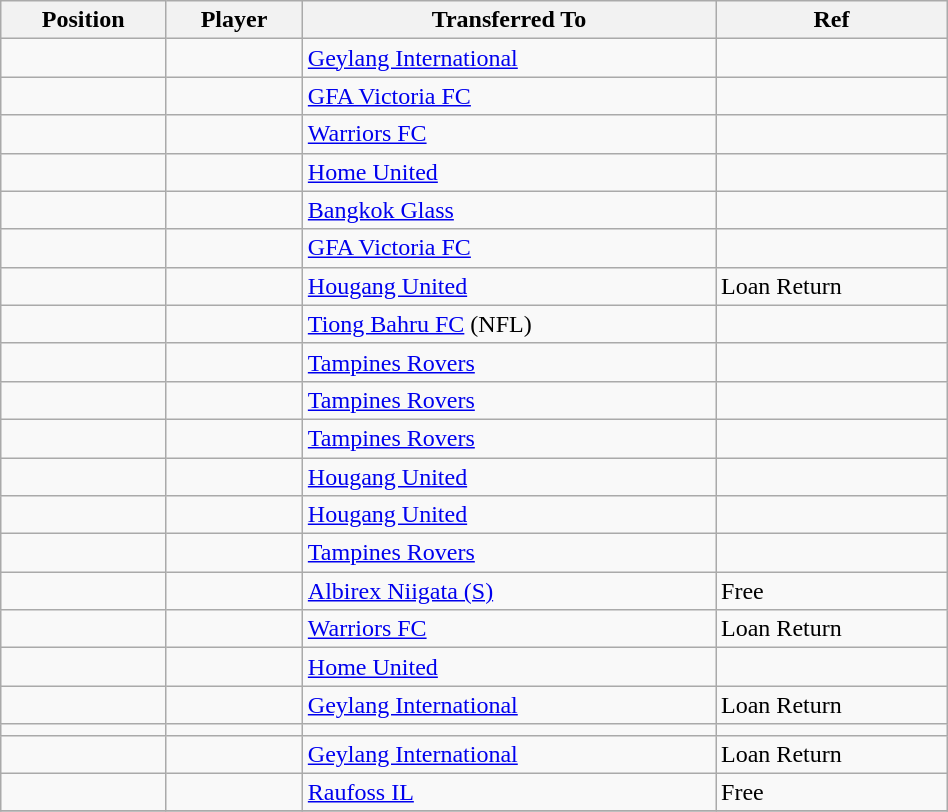<table class="wikitable sortable" style="width:50%; text-align:center; font-size:100%; text-align:left;">
<tr>
<th><strong>Position</strong></th>
<th><strong>Player</strong></th>
<th><strong>Transferred To</strong></th>
<th><strong>Ref</strong></th>
</tr>
<tr>
<td></td>
<td></td>
<td> <a href='#'>Geylang International</a></td>
<td></td>
</tr>
<tr>
<td></td>
<td></td>
<td> <a href='#'>GFA Victoria FC</a></td>
<td></td>
</tr>
<tr>
<td></td>
<td></td>
<td> <a href='#'>Warriors FC</a></td>
<td></td>
</tr>
<tr>
<td></td>
<td></td>
<td> <a href='#'>Home United</a></td>
<td></td>
</tr>
<tr>
<td></td>
<td></td>
<td> <a href='#'>Bangkok Glass</a></td>
<td></td>
</tr>
<tr>
<td></td>
<td></td>
<td> <a href='#'>GFA Victoria FC</a></td>
<td></td>
</tr>
<tr>
<td></td>
<td></td>
<td> <a href='#'>Hougang United</a></td>
<td>Loan Return</td>
</tr>
<tr>
<td></td>
<td></td>
<td> <a href='#'>Tiong Bahru FC</a> (NFL)</td>
<td></td>
</tr>
<tr>
<td></td>
<td></td>
<td> <a href='#'>Tampines Rovers</a></td>
<td></td>
</tr>
<tr>
<td></td>
<td></td>
<td> <a href='#'>Tampines Rovers</a></td>
<td></td>
</tr>
<tr>
<td></td>
<td></td>
<td> <a href='#'>Tampines Rovers</a></td>
<td></td>
</tr>
<tr>
<td></td>
<td></td>
<td> <a href='#'>Hougang United</a></td>
<td></td>
</tr>
<tr>
<td></td>
<td></td>
<td> <a href='#'>Hougang United</a></td>
<td></td>
</tr>
<tr>
<td></td>
<td></td>
<td> <a href='#'>Tampines Rovers</a></td>
<td></td>
</tr>
<tr>
<td></td>
<td></td>
<td> <a href='#'>Albirex Niigata (S)</a></td>
<td>Free </td>
</tr>
<tr>
<td></td>
<td></td>
<td> <a href='#'>Warriors FC</a></td>
<td>Loan Return</td>
</tr>
<tr>
<td></td>
<td></td>
<td> <a href='#'>Home United</a></td>
<td></td>
</tr>
<tr>
<td></td>
<td></td>
<td> <a href='#'>Geylang International</a></td>
<td>Loan Return</td>
</tr>
<tr>
<td></td>
<td></td>
<td></td>
<td></td>
</tr>
<tr>
<td></td>
<td></td>
<td> <a href='#'>Geylang International</a></td>
<td>Loan Return</td>
</tr>
<tr>
<td></td>
<td></td>
<td> <a href='#'>Raufoss IL</a></td>
<td>Free  </td>
</tr>
<tr>
</tr>
</table>
